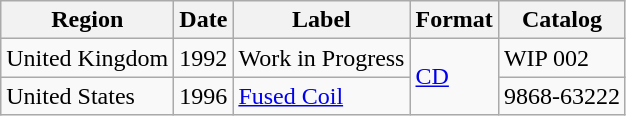<table class="wikitable">
<tr>
<th>Region</th>
<th>Date</th>
<th>Label</th>
<th>Format</th>
<th>Catalog</th>
</tr>
<tr>
<td>United Kingdom</td>
<td>1992</td>
<td>Work in Progress</td>
<td rowspan="2"><a href='#'>CD</a></td>
<td>WIP 002</td>
</tr>
<tr>
<td>United States</td>
<td>1996</td>
<td><a href='#'>Fused Coil</a></td>
<td>9868-63222</td>
</tr>
</table>
